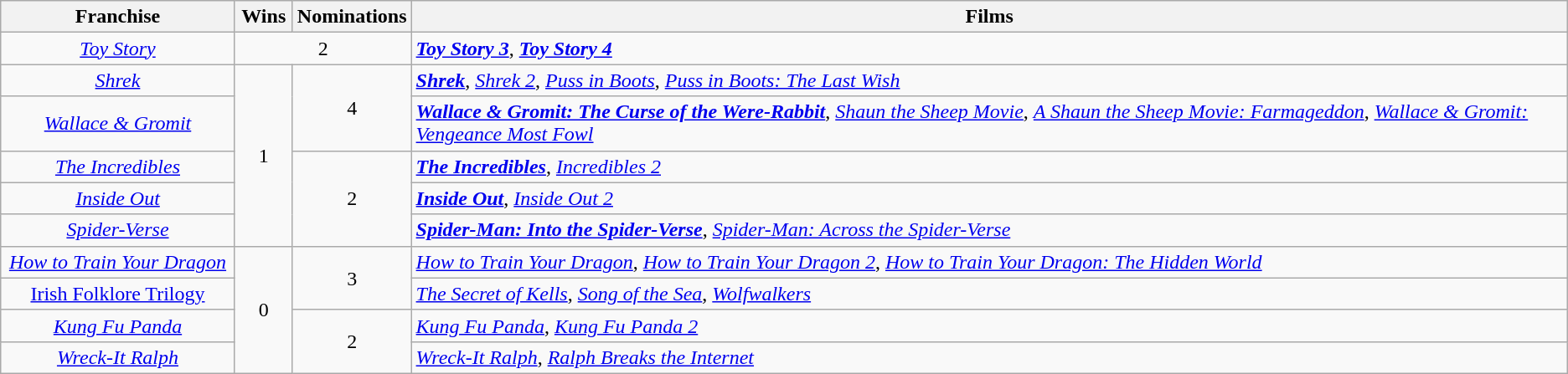<table class="wikitable">
<tr>
<th style="width:220px;">Franchise</th>
<th style="width:40px;">Wins</th>
<th style="width:10px;">Nominations</th>
<th style="width:1225px;">Films</th>
</tr>
<tr>
<td style="text-align:center;"><em><a href='#'>Toy Story</a></em></td>
<td colspan="2" style="text-align:center;">2</td>
<td style="text-align:left;"><strong><em><a href='#'>Toy Story 3</a></em></strong>, <strong><em><a href='#'>Toy Story 4</a></em></strong></td>
</tr>
<tr>
<td style="text-align:center;"><em><a href='#'>Shrek</a></em></td>
<td rowspan="5" style="text-align:center;">1</td>
<td rowspan="2" style="text-align:center;">4</td>
<td style="text-align:left;"><strong><em><a href='#'>Shrek</a></em></strong>, <em><a href='#'>Shrek 2</a></em>, <em><a href='#'>Puss in Boots</a></em>, <em><a href='#'>Puss in Boots: The Last Wish</a></em></td>
</tr>
<tr>
<td style="text-align:center;"><em><a href='#'>Wallace & Gromit</a></em></td>
<td style="text-align:left;"><strong><em><a href='#'>Wallace & Gromit: The Curse of the Were-Rabbit</a></em></strong>, <em><a href='#'>Shaun the Sheep Movie</a></em>, <em><a href='#'>A Shaun the Sheep Movie: Farmageddon</a></em>, <em><a href='#'>Wallace & Gromit: Vengeance Most Fowl</a></em></td>
</tr>
<tr>
<td style="text-align:center;"><em><a href='#'>The Incredibles</a></em></td>
<td rowspan="3" style="text-align:center;">2</td>
<td style="text-align:left;"><strong><em><a href='#'>The Incredibles</a></em></strong>, <em><a href='#'>Incredibles 2</a></em></td>
</tr>
<tr>
<td style="text-align:center;"><em><a href='#'>Inside Out</a></em></td>
<td style="text-align:left;"><strong><em><a href='#'>Inside Out</a></em></strong>, <em><a href='#'>Inside Out 2</a></em></td>
</tr>
<tr>
<td style="text-align:center;"><em><a href='#'>Spider-Verse</a></em></td>
<td style="text-align:left;"><strong><em><a href='#'>Spider-Man: Into the Spider-Verse</a></em></strong>, <em><a href='#'>Spider-Man: Across the Spider-Verse</a></em></td>
</tr>
<tr>
<td style="text-align:center;"><em><a href='#'>How to Train Your Dragon</a></em></td>
<td rowspan="4" style="text-align:center;">0</td>
<td rowspan="2" style="text-align:center;">3</td>
<td style="text-align:left;"><em><a href='#'>How to Train Your Dragon</a></em>, <em><a href='#'>How to Train Your Dragon 2</a></em>, <em><a href='#'>How to Train Your Dragon: The Hidden World</a></em></td>
</tr>
<tr>
<td style="text-align:center;"><a href='#'>Irish Folklore Trilogy</a></td>
<td style="text-align:left;"><em><a href='#'>The Secret of Kells</a></em>, <em><a href='#'>Song of the Sea</a></em>, <em><a href='#'>Wolfwalkers</a></em></td>
</tr>
<tr>
<td style="text-align:center;"><em><a href='#'>Kung Fu Panda</a></em></td>
<td rowspan="2" style="text-align:center;">2</td>
<td style="text-align:left;"><em><a href='#'>Kung Fu Panda</a></em>, <em><a href='#'>Kung Fu Panda 2</a></em></td>
</tr>
<tr>
<td style="text-align:center;"><em><a href='#'>Wreck-It Ralph</a></em></td>
<td style="text-align:left;"><em><a href='#'>Wreck-It Ralph</a></em>, <em><a href='#'>Ralph Breaks the Internet</a></em></td>
</tr>
</table>
